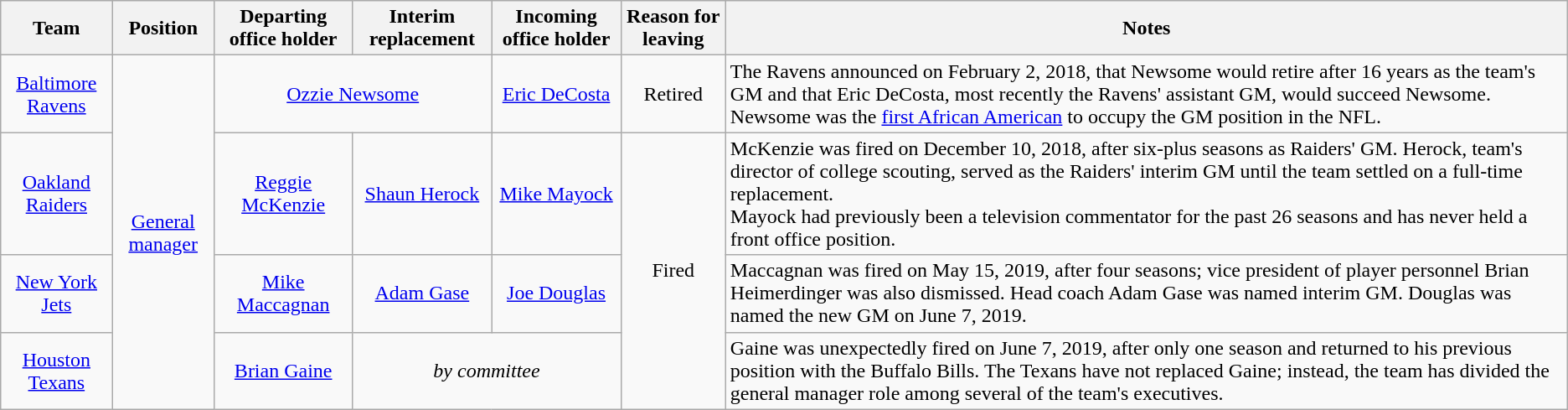<table class="wikitable sortable">
<tr>
<th>Team</th>
<th>Position</th>
<th>Departing office holder</th>
<th>Interim replacement</th>
<th>Incoming office holder</th>
<th class="unsortbale">Reason for leaving</th>
<th>Notes</th>
</tr>
<tr>
<td style="text-align:center;"><a href='#'>Baltimore Ravens</a></td>
<td rowspan="4" style="text-align:center;"><a href='#'>General manager</a></td>
<td colspan=2 style="text-align:center;"><a href='#'>Ozzie Newsome</a></td>
<td style="text-align:center;"><a href='#'>Eric DeCosta</a></td>
<td style="text-align:center;">Retired</td>
<td>The Ravens announced on February 2, 2018, that Newsome would retire after 16 years as the team's GM and that Eric DeCosta, most recently the Ravens' assistant GM, would succeed Newsome. Newsome was the <a href='#'>first African American</a> to occupy the GM position in the NFL.</td>
</tr>
<tr>
<td style="text-align:center;"><a href='#'>Oakland Raiders</a></td>
<td style="text-align:center;"><a href='#'>Reggie McKenzie</a></td>
<td style="text-align:center;"><a href='#'>Shaun Herock</a></td>
<td style="text-align:center;"><a href='#'>Mike Mayock</a></td>
<td rowspan="3" style="text-align:center;" ">Fired</td>
<td>McKenzie was fired on December 10, 2018, after six-plus seasons as Raiders' GM. Herock, team's director of college scouting, served as the Raiders' interim GM until the team settled on a full-time replacement.<br>Mayock had previously been a television commentator for the past 26 seasons and has never held a front office position.</td>
</tr>
<tr>
<td style="text-align:center;"><a href='#'>New York Jets</a></td>
<td style="text-align:center;"><a href='#'>Mike Maccagnan</a></td>
<td style="text-align:center;"><a href='#'>Adam Gase</a></td>
<td style="text-align:center;"><a href='#'>Joe Douglas</a></td>
<td>Maccagnan was fired on May 15, 2019, after four seasons; vice president of player personnel Brian Heimerdinger was also dismissed. Head coach Adam Gase was named interim GM. Douglas was named the new GM on June 7, 2019.</td>
</tr>
<tr>
<td style="text-align:center;"><a href='#'>Houston Texans</a></td>
<td style="text-align:center;"><a href='#'>Brian Gaine</a></td>
<td style="text-align:center;" colspan=2><em>by committee</em></td>
<td>Gaine was unexpectedly fired on June 7, 2019, after only one season and returned to his previous position with the Buffalo Bills. The Texans have not replaced Gaine; instead, the team has divided the general manager role among several of the team's executives.</td>
</tr>
</table>
